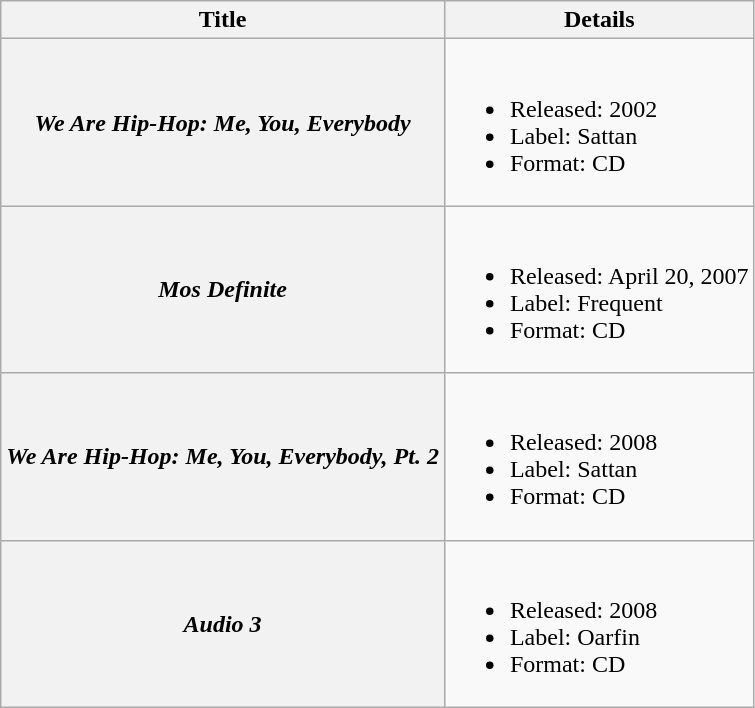<table class="wikitable plainrowheaders">
<tr>
<th>Title</th>
<th>Details</th>
</tr>
<tr>
<th scope="row"><em>We Are Hip-Hop: Me, You, Everybody</em></th>
<td><br><ul><li>Released: 2002</li><li>Label: Sattan</li><li>Format: CD</li></ul></td>
</tr>
<tr>
<th scope="row"><em>Mos Definite</em></th>
<td><br><ul><li>Released: April 20, 2007</li><li>Label: Frequent</li><li>Format: CD</li></ul></td>
</tr>
<tr>
<th scope="row"><em>We Are Hip-Hop: Me, You, Everybody, Pt. 2</em></th>
<td><br><ul><li>Released: 2008</li><li>Label: Sattan</li><li>Format: CD</li></ul></td>
</tr>
<tr>
<th scope="row"><em>Audio 3</em></th>
<td><br><ul><li>Released: 2008</li><li>Label: Oarfin</li><li>Format: CD</li></ul></td>
</tr>
</table>
